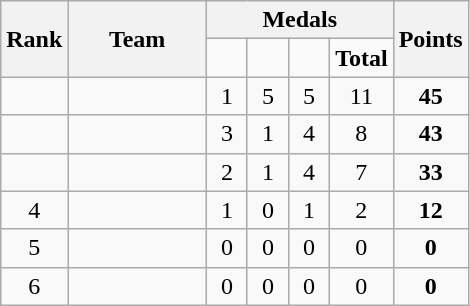<table class="wikitable">
<tr>
<th rowspan=2>Rank</th>
<th style="width:85px;" rowspan="2">Team</th>
<th colspan=4>Medals</th>
<th rowspan=2>Points</th>
</tr>
<tr>
<td style="width:20px; text-align:center;"></td>
<td style="width:20px; text-align:center;"></td>
<td style="width:20px; text-align:center;"></td>
<td><strong>Total</strong></td>
</tr>
<tr>
<td align=center></td>
<td></td>
<td align=center>1</td>
<td align=center>5</td>
<td align=center>5</td>
<td align=center>11</td>
<td align=center><strong>45</strong></td>
</tr>
<tr>
<td align=center></td>
<td></td>
<td align=center>3</td>
<td align=center>1</td>
<td align=center>4</td>
<td align=center>8</td>
<td align=center><strong>43</strong></td>
</tr>
<tr>
<td align=center></td>
<td></td>
<td align=center>2</td>
<td align=center>1</td>
<td align=center>4</td>
<td align=center>7</td>
<td align=center><strong>33</strong></td>
</tr>
<tr>
<td align=center>4</td>
<td></td>
<td align=center>1</td>
<td align=center>0</td>
<td align=center>1</td>
<td align=center>2</td>
<td align=center><strong>12</strong></td>
</tr>
<tr>
<td align=center>5</td>
<td></td>
<td align=center>0</td>
<td align=center>0</td>
<td align=center>0</td>
<td align=center>0</td>
<td align=center><strong>0</strong></td>
</tr>
<tr>
<td align=center>6</td>
<td></td>
<td align=center>0</td>
<td align=center>0</td>
<td align=center>0</td>
<td align=center>0</td>
<td align=center><strong>0</strong></td>
</tr>
</table>
